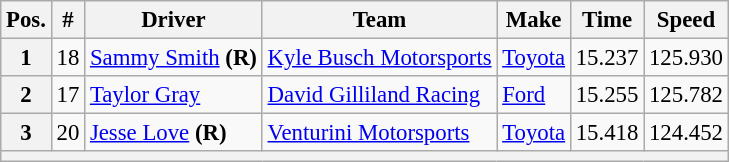<table class="wikitable" style="font-size:95%">
<tr>
<th>Pos.</th>
<th>#</th>
<th>Driver</th>
<th>Team</th>
<th>Make</th>
<th>Time</th>
<th>Speed</th>
</tr>
<tr>
<th>1</th>
<td>18</td>
<td><a href='#'>Sammy Smith</a> <strong>(R)</strong></td>
<td><a href='#'>Kyle Busch Motorsports</a></td>
<td><a href='#'>Toyota</a></td>
<td>15.237</td>
<td>125.930</td>
</tr>
<tr>
<th>2</th>
<td>17</td>
<td><a href='#'>Taylor Gray</a></td>
<td><a href='#'>David Gilliland Racing</a></td>
<td><a href='#'>Ford</a></td>
<td>15.255</td>
<td>125.782</td>
</tr>
<tr>
<th>3</th>
<td>20</td>
<td><a href='#'>Jesse Love</a> <strong>(R)</strong></td>
<td><a href='#'>Venturini Motorsports</a></td>
<td><a href='#'>Toyota</a></td>
<td>15.418</td>
<td>124.452</td>
</tr>
<tr>
<th colspan="7"></th>
</tr>
</table>
